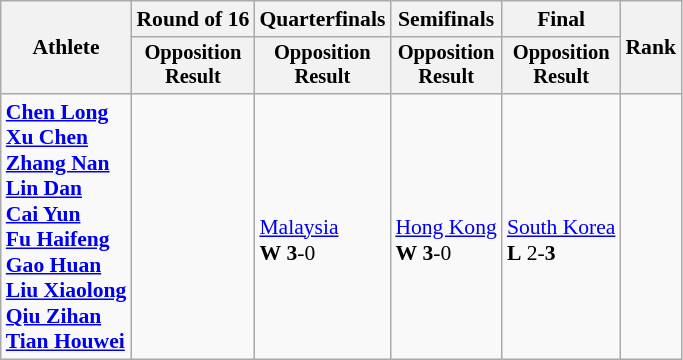<table class="wikitable" style="font-size:90%">
<tr>
<th rowspan="2">Athlete</th>
<th>Round of 16</th>
<th>Quarterfinals</th>
<th>Semifinals</th>
<th>Final</th>
<th rowspan=2>Rank</th>
</tr>
<tr style="font-size:95%">
<th>Opposition<br>Result</th>
<th>Opposition<br>Result</th>
<th>Opposition<br>Result</th>
<th>Opposition<br>Result</th>
</tr>
<tr>
<td><strong><a href='#'>Chen Long</a><br><a href='#'>Xu Chen</a><br><a href='#'>Zhang Nan</a><br><a href='#'>Lin Dan</a><br><a href='#'>Cai Yun</a><br><a href='#'>Fu Haifeng</a><br><a href='#'>Gao Huan</a><br><a href='#'>Liu Xiaolong</a><br><a href='#'>Qiu Zihan</a><br><a href='#'>Tian Houwei</a></strong></td>
<td></td>
<td><br><a href='#'>Malaysia</a><br><strong>W</strong> <strong>3</strong>-0</td>
<td><br><a href='#'>Hong Kong</a><br><strong>W</strong> <strong>3</strong>-0</td>
<td><br><a href='#'>South Korea</a><br><strong>L</strong> 2-<strong>3</strong></td>
<td align=center></td>
</tr>
</table>
